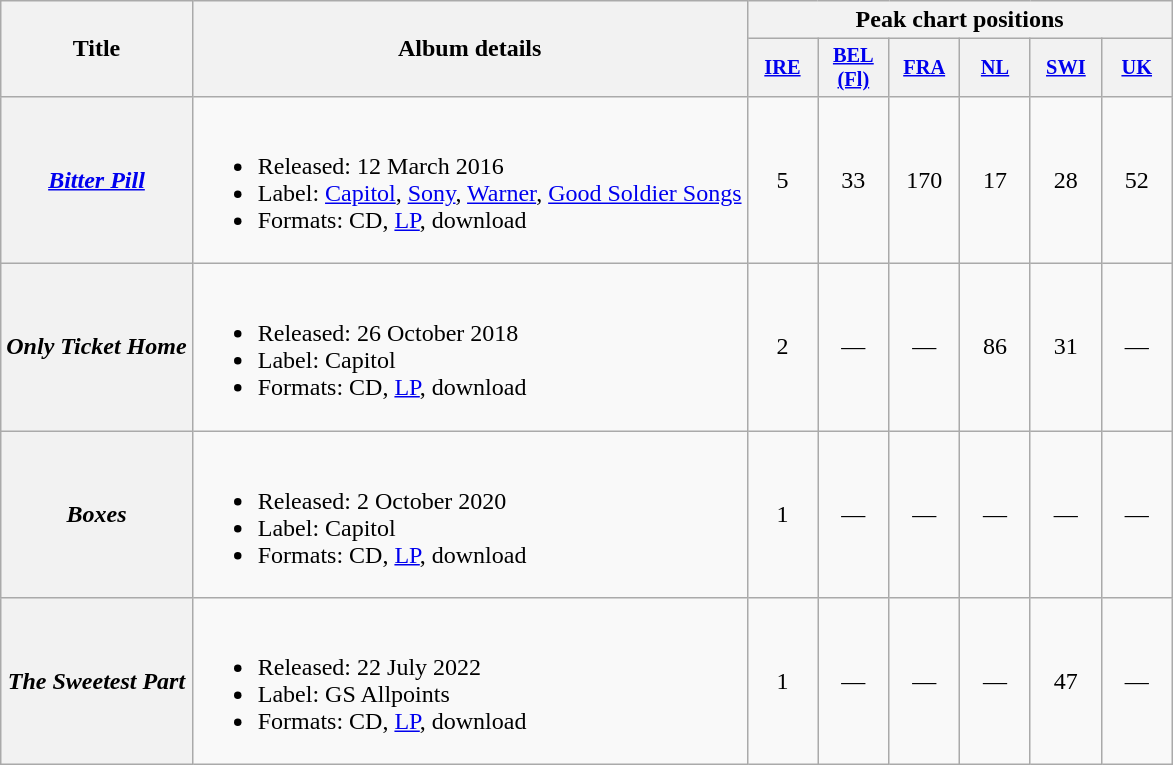<table class="wikitable plainrowheaders" style="text-align:center;">
<tr>
<th rowspan="2">Title</th>
<th rowspan="2">Album details</th>
<th colspan="6">Peak chart positions</th>
</tr>
<tr>
<th style="width:3em;font-size:85%"><a href='#'>IRE</a><br></th>
<th style="width:3em;font-size:85%"><a href='#'>BEL<br>(Fl)</a><br></th>
<th style="width:3em;font-size:85%"><a href='#'>FRA</a><br></th>
<th style="width:3em;font-size:85%"><a href='#'>NL</a><br></th>
<th style="width:3em;font-size:85%"><a href='#'>SWI</a><br></th>
<th style="width:3em;font-size:85%"><a href='#'>UK</a><br></th>
</tr>
<tr>
<th scope="row"><em><a href='#'>Bitter Pill</a></em></th>
<td align="left"><br><ul><li>Released: 12 March 2016</li><li>Label: <a href='#'>Capitol</a>, <a href='#'>Sony</a>, <a href='#'>Warner</a>, <a href='#'>Good Soldier Songs</a></li><li>Formats: CD, <a href='#'>LP</a>, download</li></ul></td>
<td>5</td>
<td>33</td>
<td>170</td>
<td>17</td>
<td>28</td>
<td>52</td>
</tr>
<tr>
<th scope="row"><em>Only Ticket Home</em></th>
<td align="left"><br><ul><li>Released: 26 October 2018</li><li>Label: Capitol</li><li>Formats: CD, <a href='#'>LP</a>, download</li></ul></td>
<td>2</td>
<td>—</td>
<td>—</td>
<td>86</td>
<td>31</td>
<td>—</td>
</tr>
<tr>
<th scope="row"><em>Boxes</em></th>
<td align="left"><br><ul><li>Released: 2 October 2020</li><li>Label: Capitol</li><li>Formats: CD, <a href='#'>LP</a>, download</li></ul></td>
<td>1</td>
<td>—</td>
<td>—</td>
<td>—</td>
<td>—</td>
<td>—</td>
</tr>
<tr>
<th scope="row"><em>The Sweetest Part</em></th>
<td align="left"><br><ul><li>Released: 22 July 2022</li><li>Label: GS Allpoints</li><li>Formats: CD, <a href='#'>LP</a>, download</li></ul></td>
<td>1<br></td>
<td>—</td>
<td>—</td>
<td>—</td>
<td>47</td>
<td>—</td>
</tr>
</table>
